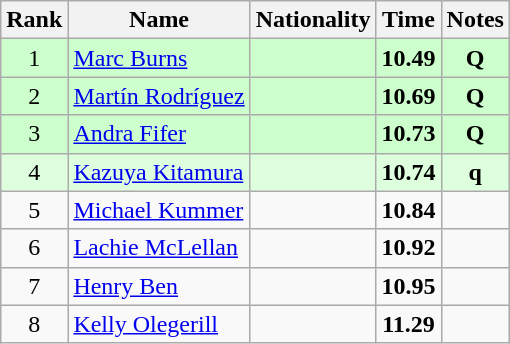<table class="wikitable sortable" style="text-align:center">
<tr>
<th>Rank</th>
<th>Name</th>
<th>Nationality</th>
<th>Time</th>
<th>Notes</th>
</tr>
<tr bgcolor=ccffcc>
<td>1</td>
<td align=left><a href='#'>Marc Burns</a></td>
<td align=left></td>
<td><strong>10.49</strong></td>
<td><strong>Q</strong></td>
</tr>
<tr bgcolor=ccffcc>
<td>2</td>
<td align=left><a href='#'>Martín Rodríguez</a></td>
<td align=left></td>
<td><strong>10.69</strong></td>
<td><strong>Q</strong></td>
</tr>
<tr bgcolor=ccffcc>
<td>3</td>
<td align=left><a href='#'>Andra Fifer</a></td>
<td align=left></td>
<td><strong>10.73</strong></td>
<td><strong>Q</strong></td>
</tr>
<tr bgcolor=ddffdd>
<td>4</td>
<td align=left><a href='#'>Kazuya Kitamura</a></td>
<td align=left></td>
<td><strong>10.74</strong></td>
<td><strong>q</strong></td>
</tr>
<tr>
<td>5</td>
<td align=left><a href='#'>Michael Kummer</a></td>
<td align=left></td>
<td><strong>10.84</strong></td>
<td></td>
</tr>
<tr>
<td>6</td>
<td align=left><a href='#'>Lachie McLellan</a></td>
<td align=left></td>
<td><strong>10.92</strong></td>
<td></td>
</tr>
<tr>
<td>7</td>
<td align=left><a href='#'>Henry Ben</a></td>
<td align=left></td>
<td><strong>10.95</strong></td>
<td></td>
</tr>
<tr>
<td>8</td>
<td align=left><a href='#'>Kelly Olegerill</a></td>
<td align=left></td>
<td><strong>11.29</strong></td>
<td></td>
</tr>
</table>
